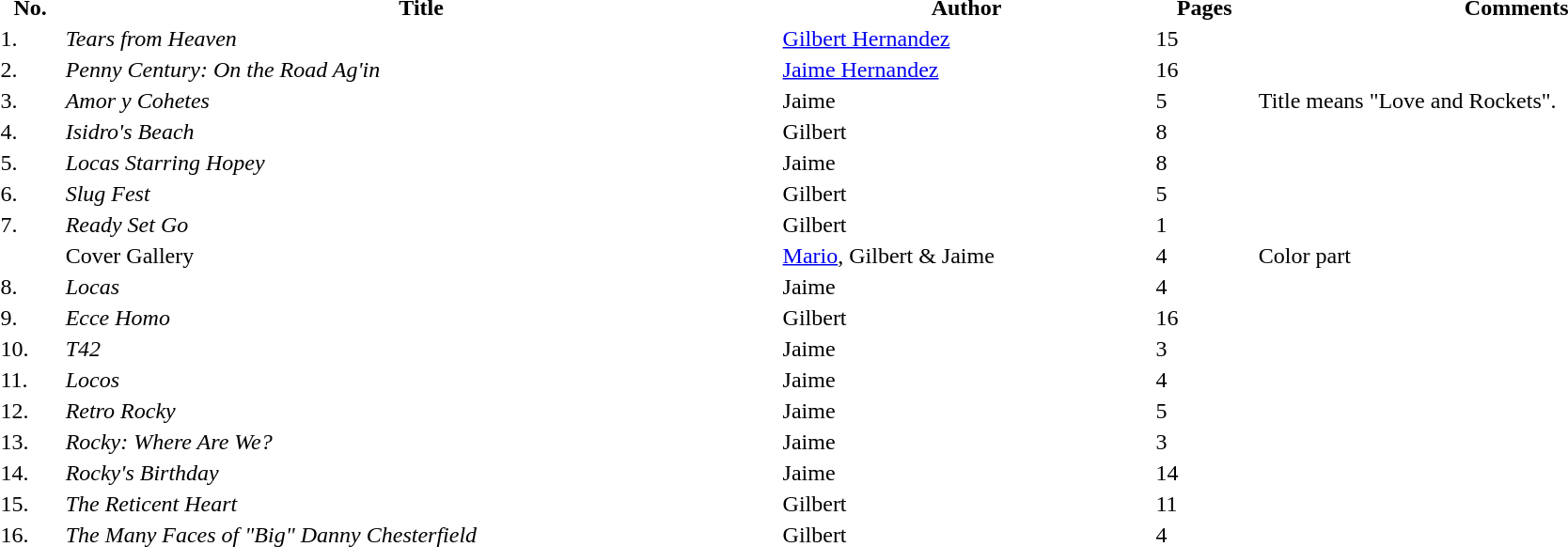<table style="width:100%; height:100px">
<tr>
<th>No.</th>
<th>Title</th>
<th>Author</th>
<th>Pages</th>
<th>Comments</th>
</tr>
<tr>
<td>1.</td>
<td><em>Tears from Heaven</em></td>
<td><a href='#'>Gilbert Hernandez</a></td>
<td>15</td>
<td></td>
</tr>
<tr>
<td>2.</td>
<td><em>Penny Century: On the Road Ag'in</em></td>
<td><a href='#'>Jaime Hernandez</a></td>
<td>16</td>
<td></td>
</tr>
<tr>
<td>3.</td>
<td><em>Amor y Cohetes</em></td>
<td>Jaime</td>
<td>5</td>
<td>Title means "Love and Rockets".</td>
</tr>
<tr>
<td>4.</td>
<td><em>Isidro's Beach</em></td>
<td>Gilbert</td>
<td>8</td>
<td></td>
</tr>
<tr>
<td>5.</td>
<td><em>Locas Starring Hopey</em></td>
<td>Jaime</td>
<td>8</td>
<td></td>
</tr>
<tr>
<td>6.</td>
<td><em>Slug Fest</em></td>
<td>Gilbert</td>
<td>5</td>
<td></td>
</tr>
<tr>
<td>7.</td>
<td><em>Ready Set Go</em></td>
<td>Gilbert</td>
<td>1</td>
<td></td>
</tr>
<tr>
<td></td>
<td>Cover Gallery</td>
<td><a href='#'>Mario</a>, Gilbert & Jaime</td>
<td>4</td>
<td>Color part</td>
</tr>
<tr>
<td>8.</td>
<td><em>Locas</em></td>
<td>Jaime</td>
<td>4</td>
<td></td>
</tr>
<tr>
<td>9.</td>
<td><em>Ecce Homo</em></td>
<td>Gilbert</td>
<td>16</td>
<td></td>
</tr>
<tr>
<td>10.</td>
<td><em>T42</em></td>
<td>Jaime</td>
<td>3</td>
<td></td>
</tr>
<tr>
<td>11.</td>
<td><em>Locos</em></td>
<td>Jaime</td>
<td>4</td>
<td></td>
</tr>
<tr>
<td>12.</td>
<td><em>Retro Rocky</em></td>
<td>Jaime</td>
<td>5</td>
<td></td>
</tr>
<tr>
<td>13.</td>
<td><em>Rocky: Where Are We?</em></td>
<td>Jaime</td>
<td>3</td>
<td></td>
</tr>
<tr>
<td>14.</td>
<td><em>Rocky's Birthday</em></td>
<td>Jaime</td>
<td>14</td>
<td></td>
</tr>
<tr>
<td>15.</td>
<td><em>The Reticent Heart</em></td>
<td>Gilbert</td>
<td>11</td>
<td></td>
</tr>
<tr>
<td>16.</td>
<td><em>The Many Faces of "Big" Danny Chesterfield</em></td>
<td>Gilbert</td>
<td>4</td>
<td></td>
</tr>
<tr>
</tr>
</table>
